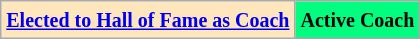<table class="wikitable">
<tr>
<td bgcolor="#FFE6BD"><small><strong><a href='#'>Elected to Hall of Fame as Coach</a></strong></small></td>
<td bgcolor="#00ff7f"><small><strong>Active Coach</strong></small></td>
</tr>
</table>
